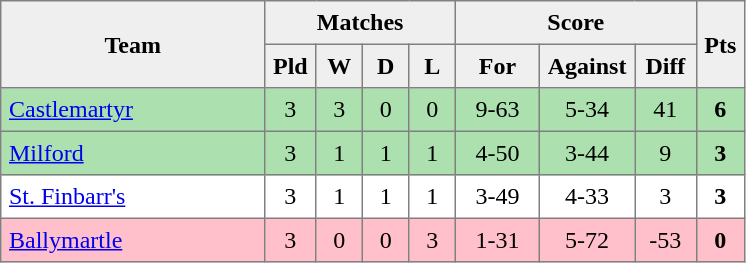<table style=border-collapse:collapse border=1 cellspacing=0 cellpadding=5>
<tr align=center bgcolor=#efefef>
<th rowspan=2 width=165>Team</th>
<th colspan=4>Matches</th>
<th colspan=3>Score</th>
<th rowspan=2width=20>Pts</th>
</tr>
<tr align=center bgcolor=#efefef>
<th width=20>Pld</th>
<th width=20>W</th>
<th width=20>D</th>
<th width=20>L</th>
<th width=45>For</th>
<th width=45>Against</th>
<th width=30>Diff</th>
</tr>
<tr align=center  style="background:#ACE1AF;">
<td style="text-align:left;"><a href='#'>Castlemartyr</a></td>
<td>3</td>
<td>3</td>
<td>0</td>
<td>0</td>
<td>9-63</td>
<td>5-34</td>
<td>41</td>
<td><strong>6</strong></td>
</tr>
<tr align=center style="background:#ACE1AF;">
<td style="text-align:left;"><a href='#'>Milford</a></td>
<td>3</td>
<td>1</td>
<td>1</td>
<td>1</td>
<td>4-50</td>
<td>3-44</td>
<td>9</td>
<td><strong>3</strong></td>
</tr>
<tr align=center>
<td style="text-align:left;"><a href='#'>St. Finbarr's</a></td>
<td>3</td>
<td>1</td>
<td>1</td>
<td>1</td>
<td>3-49</td>
<td>4-33</td>
<td>3</td>
<td><strong>3</strong></td>
</tr>
<tr align=center style="background:#FFC0CB;">
<td style="text-align:left;"><a href='#'>Ballymartle</a></td>
<td>3</td>
<td>0</td>
<td>0</td>
<td>3</td>
<td>1-31</td>
<td>5-72</td>
<td>-53</td>
<td><strong>0</strong></td>
</tr>
</table>
